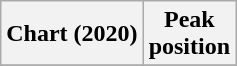<table class="wikitable plainrowheaders" style="text-align:center">
<tr>
<th scope="col">Chart (2020)</th>
<th scope="col">Peak<br>position</th>
</tr>
<tr>
</tr>
</table>
